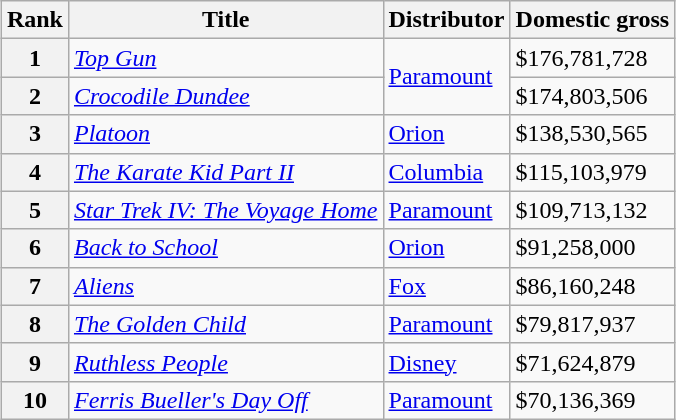<table class="wikitable sortable" style="margin:auto; margin:auto;">
<tr>
<th>Rank</th>
<th>Title</th>
<th>Distributor</th>
<th>Domestic gross</th>
</tr>
<tr>
<th style="text-align:center;">1</th>
<td><em><a href='#'>Top Gun</a></em></td>
<td rowspan="2"><a href='#'>Paramount</a></td>
<td>$176,781,728</td>
</tr>
<tr>
<th style="text-align:center;">2</th>
<td><em><a href='#'>Crocodile Dundee</a></em></td>
<td>$174,803,506</td>
</tr>
<tr>
<th style="text-align:center;">3</th>
<td><em><a href='#'>Platoon</a></em></td>
<td><a href='#'>Orion</a></td>
<td>$138,530,565</td>
</tr>
<tr>
<th style="text-align:center;">4</th>
<td><em><a href='#'>The Karate Kid Part II</a></em></td>
<td><a href='#'>Columbia</a></td>
<td>$115,103,979</td>
</tr>
<tr>
<th style="text-align:center;">5</th>
<td><em><a href='#'>Star Trek IV: The Voyage Home</a></em></td>
<td><a href='#'>Paramount</a></td>
<td>$109,713,132</td>
</tr>
<tr>
<th style="text-align:center;">6</th>
<td><em><a href='#'>Back to School</a></em></td>
<td><a href='#'>Orion</a></td>
<td>$91,258,000</td>
</tr>
<tr>
<th style="text-align:center;">7</th>
<td><em><a href='#'>Aliens</a></em></td>
<td><a href='#'>Fox</a></td>
<td>$86,160,248</td>
</tr>
<tr>
<th style="text-align:center;">8</th>
<td><em><a href='#'>The Golden Child</a></em></td>
<td><a href='#'>Paramount</a></td>
<td>$79,817,937</td>
</tr>
<tr>
<th style="text-align:center;">9</th>
<td><em><a href='#'>Ruthless People</a></em></td>
<td><a href='#'>Disney</a></td>
<td>$71,624,879</td>
</tr>
<tr>
<th style="text-align:center;">10</th>
<td><em><a href='#'>Ferris Bueller's Day Off</a></em></td>
<td><a href='#'>Paramount</a></td>
<td>$70,136,369</td>
</tr>
</table>
